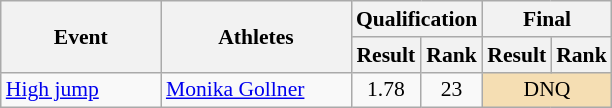<table class="wikitable" border="1" style="font-size:90%">
<tr>
<th rowspan="2" width=100>Event</th>
<th rowspan="2" width=120>Athletes</th>
<th colspan="2">Qualification</th>
<th colspan="2">Final</th>
</tr>
<tr>
<th>Result</th>
<th>Rank</th>
<th>Result</th>
<th>Rank</th>
</tr>
<tr>
<td><a href='#'>High jump</a></td>
<td><a href='#'>Monika Gollner</a></td>
<td align=center>1.78</td>
<td align=center>23</td>
<td colspan=2 align=center bgcolor="wheat">DNQ</td>
</tr>
</table>
